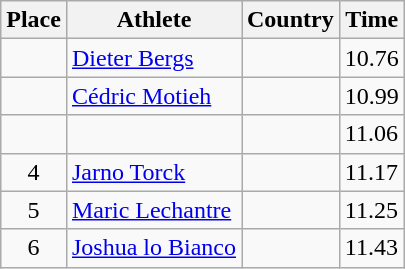<table class="wikitable">
<tr>
<th>Place</th>
<th>Athlete</th>
<th>Country</th>
<th>Time</th>
</tr>
<tr>
<td align=center></td>
<td><a href='#'>Dieter Bergs</a></td>
<td></td>
<td>10.76</td>
</tr>
<tr>
<td align=center></td>
<td><a href='#'>Cédric Motieh</a></td>
<td></td>
<td>10.99</td>
</tr>
<tr>
<td align=center></td>
<td></td>
<td></td>
<td>11.06</td>
</tr>
<tr>
<td align=center>4</td>
<td><a href='#'>Jarno Torck</a></td>
<td></td>
<td>11.17</td>
</tr>
<tr>
<td align=center>5</td>
<td><a href='#'>Maric Lechantre</a></td>
<td></td>
<td>11.25</td>
</tr>
<tr>
<td align=center>6</td>
<td><a href='#'>Joshua lo Bianco</a></td>
<td></td>
<td>11.43</td>
</tr>
</table>
